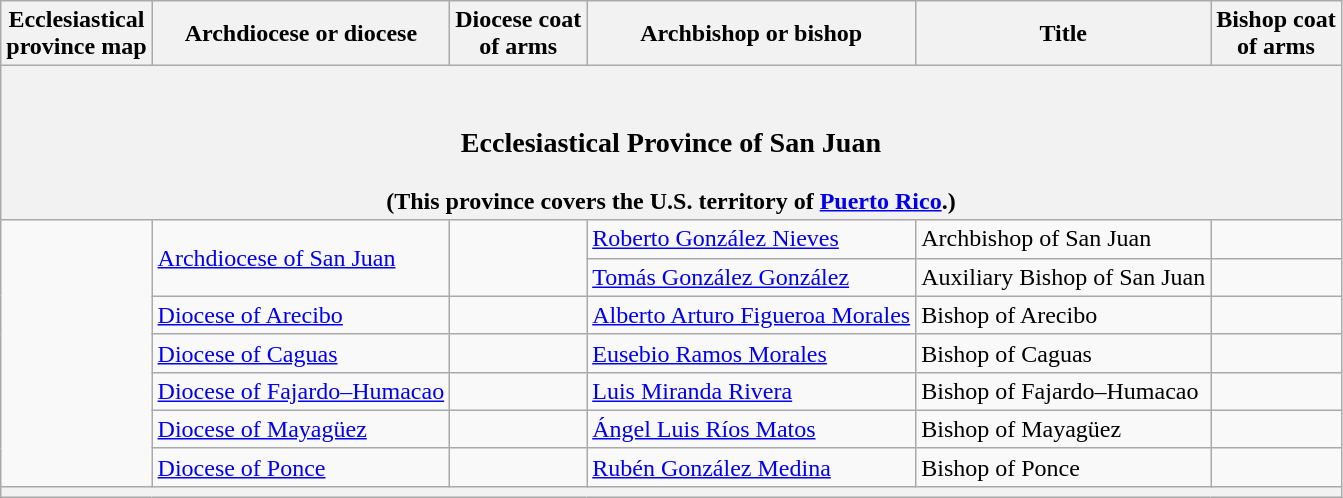<table class="wikitable sortable">
<tr>
<th class="unsortable">Ecclesiastical<br> province map</th>
<th>Archdiocese or diocese</th>
<th class="unsortable">Diocese coat<br>of arms</th>
<th>Archbishop or bishop</th>
<th>Title</th>
<th class="unsortable">Bishop coat<br>of arms</th>
</tr>
<tr>
<th colspan="6"><br><h3>Ecclesiastical Province of San Juan</h3>(This province covers the U.S. territory of <a href='#'>Puerto Rico</a>.)</th>
</tr>
<tr>
<td rowspan="7"></td>
<td rowspan="2"><a href='#'>Archdiocese of San Juan</a></td>
<td rowspan="2"></td>
<td><a href='#'>Roberto González Nieves</a></td>
<td>Archbishop of San Juan</td>
<td></td>
</tr>
<tr>
<td><a href='#'>Tomás González González</a></td>
<td>Auxiliary Bishop of San Juan</td>
<td></td>
</tr>
<tr>
<td><a href='#'>Diocese of Arecibo</a></td>
<td></td>
<td><a href='#'>Alberto Arturo Figueroa Morales</a></td>
<td>Bishop of Arecibo</td>
<td></td>
</tr>
<tr>
<td><a href='#'>Diocese of Caguas</a></td>
<td></td>
<td><a href='#'>Eusebio Ramos Morales</a></td>
<td>Bishop of Caguas</td>
<td></td>
</tr>
<tr>
<td><a href='#'>Diocese of Fajardo–Humacao</a></td>
<td></td>
<td><a href='#'>Luis Miranda Rivera</a></td>
<td>Bishop of Fajardo–Humacao</td>
<td></td>
</tr>
<tr>
<td><a href='#'>Diocese of Mayagüez</a></td>
<td></td>
<td><a href='#'>Ángel Luis Ríos Matos</a></td>
<td>Bishop of Mayagüez</td>
<td></td>
</tr>
<tr>
<td><a href='#'>Diocese of Ponce</a></td>
<td></td>
<td><a href='#'>Rubén González Medina</a></td>
<td>Bishop of Ponce</td>
<td></td>
</tr>
<tr>
<th colspan="6"></th>
</tr>
</table>
